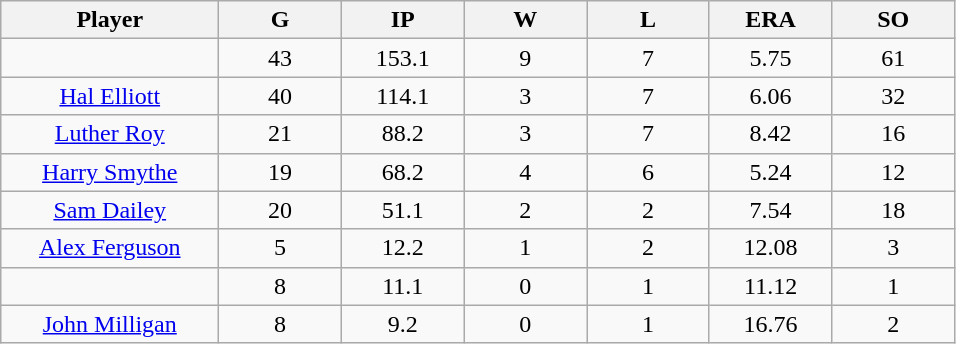<table class="wikitable sortable">
<tr>
<th bgcolor="#DDDDFF" width="16%">Player</th>
<th bgcolor="#DDDDFF" width="9%">G</th>
<th bgcolor="#DDDDFF" width="9%">IP</th>
<th bgcolor="#DDDDFF" width="9%">W</th>
<th bgcolor="#DDDDFF" width="9%">L</th>
<th bgcolor="#DDDDFF" width="9%">ERA</th>
<th bgcolor="#DDDDFF" width="9%">SO</th>
</tr>
<tr align="center">
<td></td>
<td>43</td>
<td>153.1</td>
<td>9</td>
<td>7</td>
<td>5.75</td>
<td>61</td>
</tr>
<tr align="center">
<td><a href='#'>Hal Elliott</a></td>
<td>40</td>
<td>114.1</td>
<td>3</td>
<td>7</td>
<td>6.06</td>
<td>32</td>
</tr>
<tr align=center>
<td><a href='#'>Luther Roy</a></td>
<td>21</td>
<td>88.2</td>
<td>3</td>
<td>7</td>
<td>8.42</td>
<td>16</td>
</tr>
<tr align=center>
<td><a href='#'>Harry Smythe</a></td>
<td>19</td>
<td>68.2</td>
<td>4</td>
<td>6</td>
<td>5.24</td>
<td>12</td>
</tr>
<tr align=center>
<td><a href='#'>Sam Dailey</a></td>
<td>20</td>
<td>51.1</td>
<td>2</td>
<td>2</td>
<td>7.54</td>
<td>18</td>
</tr>
<tr align=center>
<td><a href='#'>Alex Ferguson</a></td>
<td>5</td>
<td>12.2</td>
<td>1</td>
<td>2</td>
<td>12.08</td>
<td>3</td>
</tr>
<tr align=center>
<td></td>
<td>8</td>
<td>11.1</td>
<td>0</td>
<td>1</td>
<td>11.12</td>
<td>1</td>
</tr>
<tr align="center">
<td><a href='#'>John Milligan</a></td>
<td>8</td>
<td>9.2</td>
<td>0</td>
<td>1</td>
<td>16.76</td>
<td>2</td>
</tr>
</table>
